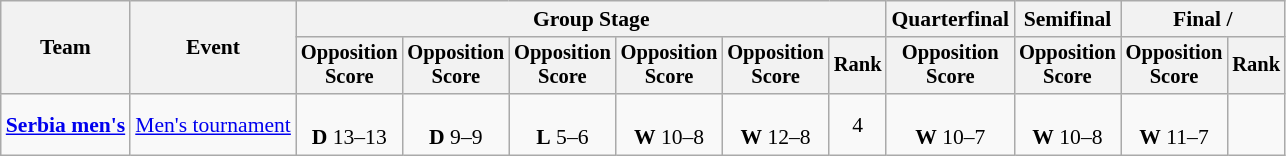<table class="wikitable" style="font-size:90%">
<tr>
<th rowspan=2>Team</th>
<th rowspan=2>Event</th>
<th colspan=6>Group Stage</th>
<th>Quarterfinal</th>
<th>Semifinal</th>
<th colspan=2>Final / </th>
</tr>
<tr style="font-size:95%">
<th>Opposition<br>Score</th>
<th>Opposition<br>Score</th>
<th>Opposition<br>Score</th>
<th>Opposition<br>Score</th>
<th>Opposition<br>Score</th>
<th>Rank</th>
<th>Opposition<br>Score</th>
<th>Opposition<br>Score</th>
<th>Opposition<br>Score</th>
<th>Rank</th>
</tr>
<tr align=center>
<td align=left><strong><a href='#'>Serbia men's</a></strong></td>
<td align=left><a href='#'>Men's tournament</a></td>
<td><br><strong>D</strong> 13–13</td>
<td><br><strong>D</strong> 9–9</td>
<td><br><strong>L</strong> 5–6</td>
<td><br><strong>W</strong> 10–8</td>
<td><br><strong>W</strong> 12–8</td>
<td>4</td>
<td><br><strong>W</strong> 10–7</td>
<td><br><strong>W</strong> 10–8</td>
<td><br><strong>W</strong> 11–7</td>
<td></td>
</tr>
</table>
